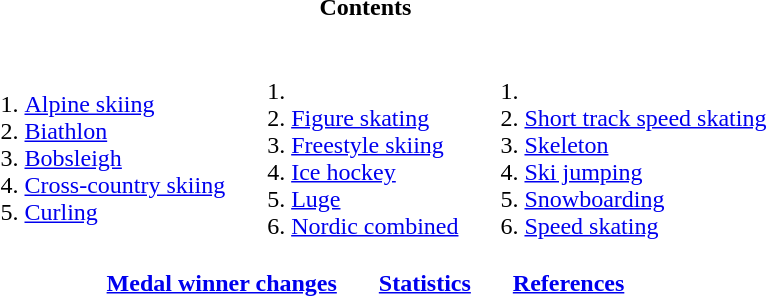<table id="toc" class="toc" summary="Contents">
<tr>
<td align="center" colspan=3><strong>Contents</strong></td>
</tr>
<tr>
<td><br><ol><li><a href='#'>Alpine skiing</a></li><li><a href='#'>Biathlon</a></li><li><a href='#'>Bobsleigh</a></li><li><a href='#'>Cross-country skiing</a></li><li><a href='#'>Curling</a></li></ol></td>
<td valign=top><br><ol><li><li><a href='#'>Figure skating</a></li><li><a href='#'>Freestyle skiing</a></li><li><a href='#'>Ice hockey</a></li><li><a href='#'>Luge</a></li><li><a href='#'>Nordic combined</a></li></ol></td>
<td valign=top><br><ol><li><li><a href='#'>Short track speed skating</a></li><li><a href='#'>Skeleton</a></li><li><a href='#'>Ski jumping</a></li><li><a href='#'>Snowboarding</a></li><li><a href='#'>Speed skating</a></li></ol></td>
</tr>
<tr>
<td align=center colspan=3><strong><a href='#'>Medal winner changes</a></strong>       <strong><a href='#'>Statistics</a></strong>       <strong><a href='#'>References</a></strong></td>
</tr>
</table>
